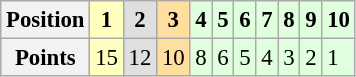<table class="wikitable" style="font-size: 95%;">
<tr>
<th>Position</th>
<th style="background:#ffffbf;">1</th>
<th style="background:#dfdfdf;">2</th>
<th style="background:#ffdf9f;">3</th>
<th style="background:#dfffdf;">4</th>
<th style="background:#dfffdf;">5</th>
<th style="background:#dfffdf;">6</th>
<th style="background:#dfffdf;">7</th>
<th style="background:#dfffdf;">8</th>
<th style="background:#dfffdf;">9</th>
<th style="background:#dfffdf;">10</th>
</tr>
<tr>
<th>Points</th>
<td style="background:#ffffbf;">15</td>
<td style="background:#dfdfdf;">12</td>
<td style="background:#ffdf9f;">10</td>
<td style="background:#dfffdf;">8</td>
<td style="background:#dfffdf;">6</td>
<td style="background:#dfffdf;">5</td>
<td style="background:#dfffdf;">4</td>
<td style="background:#dfffdf;">3</td>
<td style="background:#dfffdf;">2</td>
<td style="background:#dfffdf;">1</td>
</tr>
</table>
